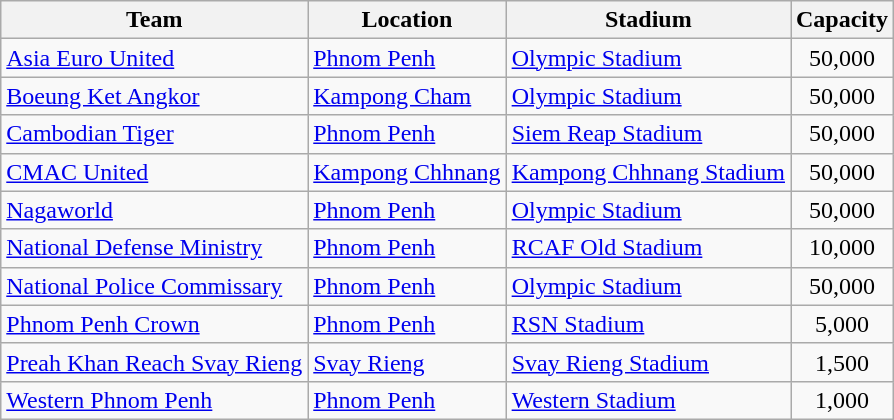<table class="wikitable sortable">
<tr>
<th>Team</th>
<th>Location</th>
<th>Stadium</th>
<th>Capacity</th>
</tr>
<tr>
<td><a href='#'>Asia Euro United</a></td>
<td><a href='#'>Phnom Penh</a></td>
<td><a href='#'>Olympic Stadium</a></td>
<td align="center">50,000</td>
</tr>
<tr>
<td><a href='#'>Boeung Ket Angkor</a></td>
<td><a href='#'>Kampong Cham</a></td>
<td><a href='#'>Olympic Stadium</a></td>
<td align="center">50,000</td>
</tr>
<tr>
<td><a href='#'>Cambodian Tiger</a></td>
<td><a href='#'>Phnom Penh</a></td>
<td><a href='#'>Siem Reap Stadium</a></td>
<td align="center">50,000</td>
</tr>
<tr>
<td><a href='#'>CMAC United</a></td>
<td><a href='#'>Kampong Chhnang</a></td>
<td><a href='#'>Kampong Chhnang Stadium</a></td>
<td align="center">50,000</td>
</tr>
<tr>
<td><a href='#'>Nagaworld</a></td>
<td><a href='#'>Phnom Penh</a></td>
<td><a href='#'>Olympic Stadium</a></td>
<td align="center">50,000</td>
</tr>
<tr>
<td><a href='#'>National Defense Ministry</a></td>
<td><a href='#'>Phnom Penh</a></td>
<td><a href='#'>RCAF Old Stadium</a></td>
<td align="center">10,000</td>
</tr>
<tr>
<td><a href='#'>National Police Commissary</a></td>
<td><a href='#'>Phnom Penh</a></td>
<td><a href='#'>Olympic Stadium</a></td>
<td align="center">50,000</td>
</tr>
<tr>
<td><a href='#'>Phnom Penh Crown</a></td>
<td><a href='#'>Phnom Penh</a></td>
<td><a href='#'>RSN Stadium</a></td>
<td align="center">5,000</td>
</tr>
<tr>
<td><a href='#'>Preah Khan Reach Svay Rieng</a></td>
<td><a href='#'>Svay Rieng</a></td>
<td><a href='#'>Svay Rieng Stadium</a></td>
<td align="center">1,500</td>
</tr>
<tr>
<td><a href='#'>Western Phnom Penh</a></td>
<td><a href='#'>Phnom Penh</a></td>
<td><a href='#'>Western Stadium</a></td>
<td align="center">1,000</td>
</tr>
</table>
